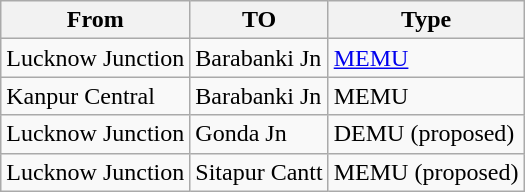<table class="wikitable sortable">
<tr>
<th>From</th>
<th>TO</th>
<th>Type</th>
</tr>
<tr>
<td>Lucknow Junction</td>
<td>Barabanki Jn</td>
<td><a href='#'>MEMU</a></td>
</tr>
<tr>
<td>Kanpur Central</td>
<td>Barabanki Jn</td>
<td>MEMU</td>
</tr>
<tr>
<td>Lucknow Junction</td>
<td>Gonda Jn</td>
<td>DEMU (proposed)</td>
</tr>
<tr>
<td>Lucknow Junction</td>
<td>Sitapur Cantt</td>
<td>MEMU (proposed)</td>
</tr>
</table>
